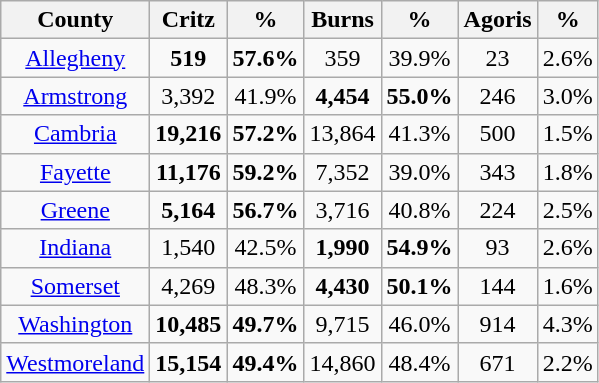<table class="wikitable sortable">
<tr>
<th>County</th>
<th>Critz</th>
<th>%</th>
<th>Burns</th>
<th>%</th>
<th>Agoris</th>
<th>%</th>
</tr>
<tr align=center>
<td><a href='#'>Allegheny</a></td>
<td><strong>519</strong></td>
<td><strong>57.6%</strong></td>
<td>359</td>
<td>39.9%</td>
<td>23</td>
<td>2.6%</td>
</tr>
<tr align=center>
<td><a href='#'>Armstrong</a></td>
<td>3,392</td>
<td>41.9%</td>
<td><strong>4,454</strong></td>
<td><strong>55.0%</strong></td>
<td>246</td>
<td>3.0%</td>
</tr>
<tr align=center>
<td><a href='#'>Cambria</a></td>
<td><strong>19,216</strong></td>
<td><strong>57.2%</strong></td>
<td>13,864</td>
<td>41.3%</td>
<td>500</td>
<td>1.5%</td>
</tr>
<tr align=center>
<td><a href='#'>Fayette</a></td>
<td><strong>11,176</strong></td>
<td><strong>59.2%</strong></td>
<td>7,352</td>
<td>39.0%</td>
<td>343</td>
<td>1.8%</td>
</tr>
<tr align=center>
<td><a href='#'>Greene</a></td>
<td><strong>5,164</strong></td>
<td><strong>56.7%</strong></td>
<td>3,716</td>
<td>40.8%</td>
<td>224</td>
<td>2.5%</td>
</tr>
<tr align=center>
<td><a href='#'>Indiana</a></td>
<td>1,540</td>
<td>42.5%</td>
<td><strong>1,990</strong></td>
<td><strong>54.9%</strong></td>
<td>93</td>
<td>2.6%</td>
</tr>
<tr align=center>
<td><a href='#'>Somerset</a></td>
<td>4,269</td>
<td>48.3%</td>
<td><strong>4,430</strong></td>
<td><strong>50.1%</strong></td>
<td>144</td>
<td>1.6%</td>
</tr>
<tr align=center>
<td><a href='#'>Washington</a></td>
<td><strong>10,485</strong></td>
<td><strong>49.7%</strong></td>
<td>9,715</td>
<td>46.0%</td>
<td>914</td>
<td>4.3%</td>
</tr>
<tr align=center>
<td><a href='#'>Westmoreland</a></td>
<td><strong>15,154</strong></td>
<td><strong>49.4%</strong></td>
<td>14,860</td>
<td>48.4%</td>
<td>671</td>
<td>2.2%</td>
</tr>
</table>
